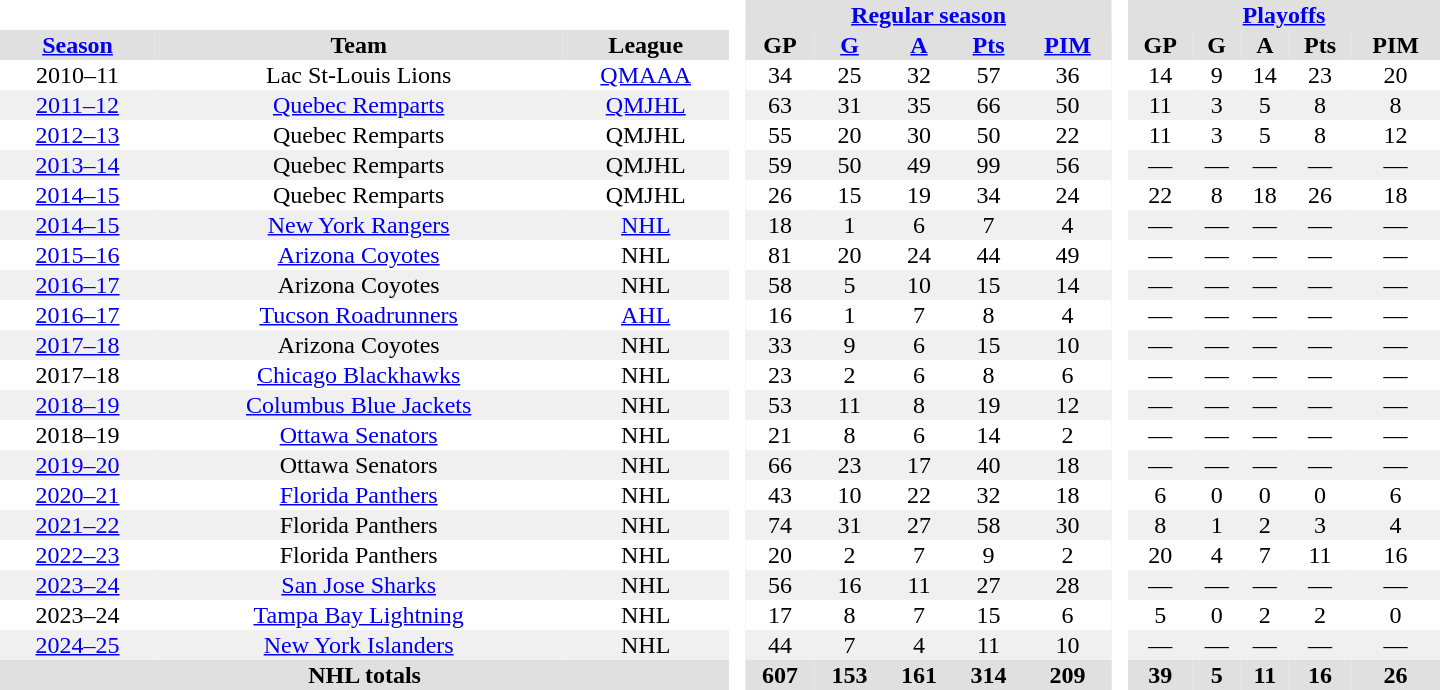<table border="0" cellpadding="1" cellspacing="0" style="text-align:center; width:60em;">
<tr bgcolor="#e0e0e0">
<th colspan="3" bgcolor="#ffffff"> </th>
<th rowspan="99" bgcolor="#ffffff"> </th>
<th colspan="5"><a href='#'>Regular season</a></th>
<th rowspan="99" bgcolor="#ffffff"> </th>
<th colspan="5"><a href='#'>Playoffs</a></th>
</tr>
<tr bgcolor="#e0e0e0">
<th><a href='#'>Season</a></th>
<th>Team</th>
<th>League</th>
<th>GP</th>
<th><a href='#'>G</a></th>
<th><a href='#'>A</a></th>
<th><a href='#'>Pts</a></th>
<th><a href='#'>PIM</a></th>
<th>GP</th>
<th>G</th>
<th>A</th>
<th>Pts</th>
<th>PIM</th>
</tr>
<tr>
<td>2010–11</td>
<td>Lac St-Louis Lions</td>
<td><a href='#'>QMAAA</a></td>
<td>34</td>
<td>25</td>
<td>32</td>
<td>57</td>
<td>36</td>
<td>14</td>
<td>9</td>
<td>14</td>
<td>23</td>
<td>20</td>
</tr>
<tr bgcolor="#f0f0f0">
<td><a href='#'>2011–12</a></td>
<td><a href='#'>Quebec Remparts</a></td>
<td><a href='#'>QMJHL</a></td>
<td>63</td>
<td>31</td>
<td>35</td>
<td>66</td>
<td>50</td>
<td>11</td>
<td>3</td>
<td>5</td>
<td>8</td>
<td>8</td>
</tr>
<tr>
<td><a href='#'>2012–13</a></td>
<td>Quebec Remparts</td>
<td>QMJHL</td>
<td>55</td>
<td>20</td>
<td>30</td>
<td>50</td>
<td>22</td>
<td>11</td>
<td>3</td>
<td>5</td>
<td>8</td>
<td>12</td>
</tr>
<tr bgcolor="#f0f0f0">
<td><a href='#'>2013–14</a></td>
<td>Quebec Remparts</td>
<td>QMJHL</td>
<td>59</td>
<td>50</td>
<td>49</td>
<td>99</td>
<td>56</td>
<td>—</td>
<td>—</td>
<td>—</td>
<td>—</td>
<td>—</td>
</tr>
<tr>
<td><a href='#'>2014–15</a></td>
<td>Quebec Remparts</td>
<td>QMJHL</td>
<td>26</td>
<td>15</td>
<td>19</td>
<td>34</td>
<td>24</td>
<td>22</td>
<td>8</td>
<td>18</td>
<td>26</td>
<td>18</td>
</tr>
<tr bgcolor="#f0f0f0">
<td><a href='#'>2014–15</a></td>
<td><a href='#'>New York Rangers</a></td>
<td><a href='#'>NHL</a></td>
<td>18</td>
<td>1</td>
<td>6</td>
<td>7</td>
<td>4</td>
<td>—</td>
<td>—</td>
<td>—</td>
<td>—</td>
<td>—</td>
</tr>
<tr>
<td><a href='#'>2015–16</a></td>
<td><a href='#'>Arizona Coyotes</a></td>
<td>NHL</td>
<td>81</td>
<td>20</td>
<td>24</td>
<td>44</td>
<td>49</td>
<td>—</td>
<td>—</td>
<td>—</td>
<td>—</td>
<td>—</td>
</tr>
<tr bgcolor="#f0f0f0">
<td><a href='#'>2016–17</a></td>
<td>Arizona Coyotes</td>
<td>NHL</td>
<td>58</td>
<td>5</td>
<td>10</td>
<td>15</td>
<td>14</td>
<td>—</td>
<td>—</td>
<td>—</td>
<td>—</td>
<td>—</td>
</tr>
<tr>
<td><a href='#'>2016–17</a></td>
<td><a href='#'>Tucson Roadrunners</a></td>
<td><a href='#'>AHL</a></td>
<td>16</td>
<td>1</td>
<td>7</td>
<td>8</td>
<td>4</td>
<td>—</td>
<td>—</td>
<td>—</td>
<td>—</td>
<td>—</td>
</tr>
<tr bgcolor="#f0f0f0">
<td><a href='#'>2017–18</a></td>
<td>Arizona Coyotes</td>
<td>NHL</td>
<td>33</td>
<td>9</td>
<td>6</td>
<td>15</td>
<td>10</td>
<td>—</td>
<td>—</td>
<td>—</td>
<td>—</td>
<td>—</td>
</tr>
<tr>
<td>2017–18</td>
<td><a href='#'>Chicago Blackhawks</a></td>
<td>NHL</td>
<td>23</td>
<td>2</td>
<td>6</td>
<td>8</td>
<td>6</td>
<td>—</td>
<td>—</td>
<td>—</td>
<td>—</td>
<td>—</td>
</tr>
<tr bgcolor="#f0f0f0">
<td><a href='#'>2018–19</a></td>
<td><a href='#'>Columbus Blue Jackets</a></td>
<td>NHL</td>
<td>53</td>
<td>11</td>
<td>8</td>
<td>19</td>
<td>12</td>
<td>—</td>
<td>—</td>
<td>—</td>
<td>—</td>
<td>—</td>
</tr>
<tr>
<td>2018–19</td>
<td><a href='#'>Ottawa Senators</a></td>
<td>NHL</td>
<td>21</td>
<td>8</td>
<td>6</td>
<td>14</td>
<td>2</td>
<td>—</td>
<td>—</td>
<td>—</td>
<td>—</td>
<td>—</td>
</tr>
<tr bgcolor="#f0f0f0">
<td><a href='#'>2019–20</a></td>
<td>Ottawa Senators</td>
<td>NHL</td>
<td>66</td>
<td>23</td>
<td>17</td>
<td>40</td>
<td>18</td>
<td>—</td>
<td>—</td>
<td>—</td>
<td>—</td>
<td>—</td>
</tr>
<tr>
<td><a href='#'>2020–21</a></td>
<td><a href='#'>Florida Panthers</a></td>
<td>NHL</td>
<td>43</td>
<td>10</td>
<td>22</td>
<td>32</td>
<td>18</td>
<td>6</td>
<td>0</td>
<td>0</td>
<td>0</td>
<td>6</td>
</tr>
<tr bgcolor="#f0f0f0">
<td><a href='#'>2021–22</a></td>
<td>Florida Panthers</td>
<td>NHL</td>
<td>74</td>
<td>31</td>
<td>27</td>
<td>58</td>
<td>30</td>
<td>8</td>
<td>1</td>
<td>2</td>
<td>3</td>
<td>4</td>
</tr>
<tr>
<td><a href='#'>2022–23</a></td>
<td>Florida Panthers</td>
<td>NHL</td>
<td>20</td>
<td>2</td>
<td>7</td>
<td>9</td>
<td>2</td>
<td>20</td>
<td>4</td>
<td>7</td>
<td>11</td>
<td>16</td>
</tr>
<tr bgcolor="#f0f0f0">
<td><a href='#'>2023–24</a></td>
<td><a href='#'>San Jose Sharks</a></td>
<td>NHL</td>
<td>56</td>
<td>16</td>
<td>11</td>
<td>27</td>
<td>28</td>
<td>—</td>
<td>—</td>
<td>—</td>
<td>—</td>
<td>—</td>
</tr>
<tr>
<td>2023–24</td>
<td><a href='#'>Tampa Bay Lightning</a></td>
<td>NHL</td>
<td>17</td>
<td>8</td>
<td>7</td>
<td>15</td>
<td>6</td>
<td>5</td>
<td>0</td>
<td>2</td>
<td>2</td>
<td>0</td>
</tr>
<tr bgcolor="#f0f0f0">
<td><a href='#'>2024–25</a></td>
<td><a href='#'>New York Islanders</a></td>
<td>NHL</td>
<td>44</td>
<td>7</td>
<td>4</td>
<td>11</td>
<td>10</td>
<td>—</td>
<td>—</td>
<td>—</td>
<td>—</td>
<td>—</td>
</tr>
<tr bgcolor="#e0e0e0">
<th colspan="3">NHL totals</th>
<th>607</th>
<th>153</th>
<th>161</th>
<th>314</th>
<th>209</th>
<th>39</th>
<th>5</th>
<th>11</th>
<th>16</th>
<th>26</th>
</tr>
</table>
